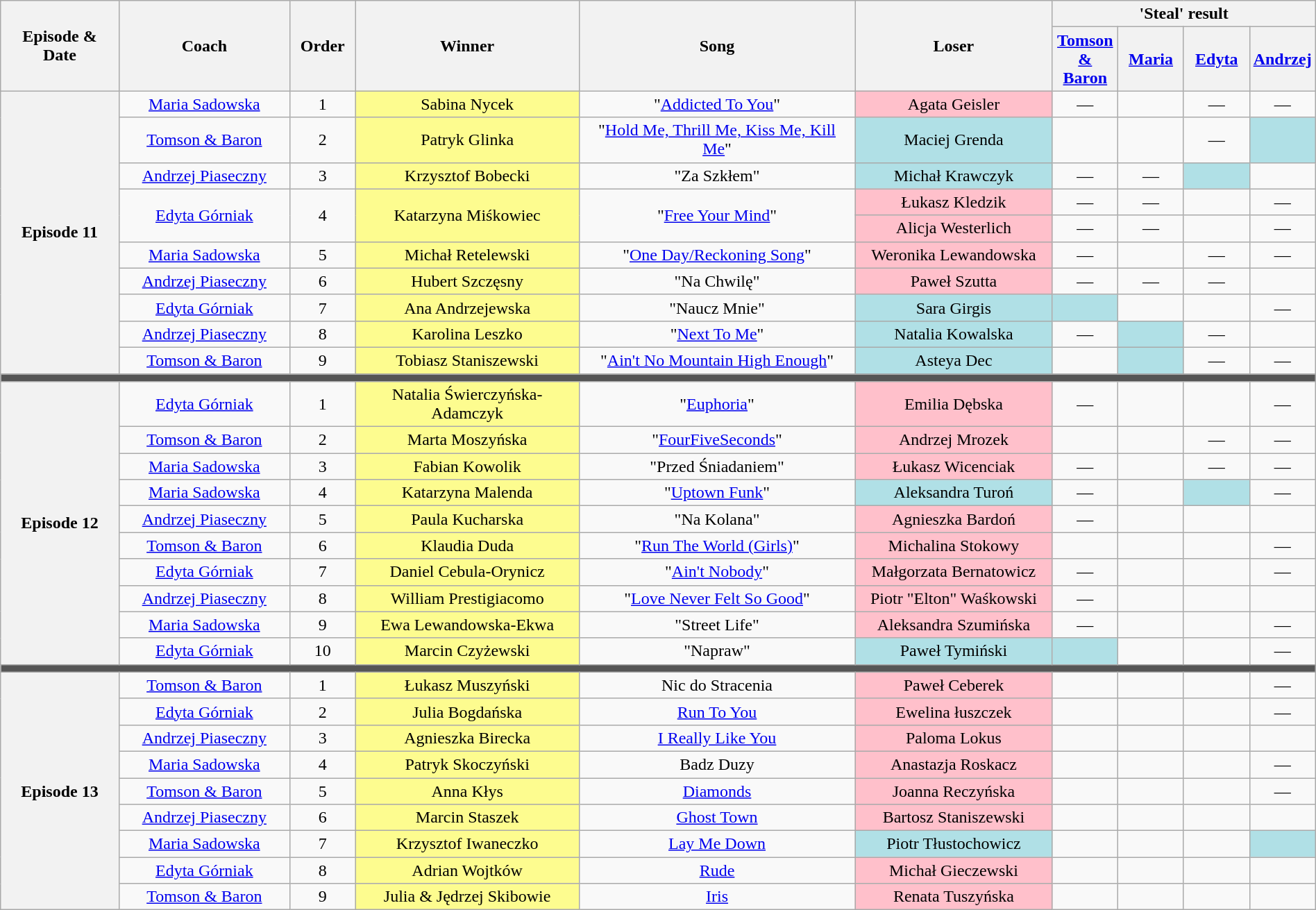<table class="wikitable" style="text-align: center; width:100%;">
<tr>
<th rowspan="2" style="width:9%;">Episode & Date</th>
<th rowspan="2" style="width:13%;">Coach</th>
<th rowspan="2" style="width:05%;">Order</th>
<th rowspan="2" style="width:17%;">Winner</th>
<th rowspan="2" style="width:21%;">Song</th>
<th rowspan="2" style="width:15%;">Loser</th>
<th colspan="4" style="width:20%;">'Steal' result</th>
</tr>
<tr>
<th style="width:05%;"><a href='#'>Tomson & Baron</a></th>
<th style="width:05%;"><a href='#'>Maria</a></th>
<th style="width:05%;"><a href='#'>Edyta</a></th>
<th style="width:05%;"><a href='#'>Andrzej</a></th>
</tr>
<tr>
<th rowspan="10">Episode 11<br><small></small></th>
<td><a href='#'>Maria Sadowska</a></td>
<td>1</td>
<td style="background:#fdfc8f;">Sabina Nycek</td>
<td>"<a href='#'>Addicted To You</a>"</td>
<td style="background:pink;">Agata Geisler</td>
<td>—</td>
<td></td>
<td>—</td>
<td>—</td>
</tr>
<tr>
<td><a href='#'>Tomson & Baron</a></td>
<td>2</td>
<td style="background:#fdfc8f;">Patryk Glinka</td>
<td>"<a href='#'>Hold Me, Thrill Me, Kiss Me, Kill Me</a>"</td>
<td style="background:#B0E0E6;">Maciej Grenda</td>
<td></td>
<td><strong></strong></td>
<td>—</td>
<td style="background:#B0E0E6;"><strong></strong></td>
</tr>
<tr>
<td><a href='#'>Andrzej Piaseczny</a></td>
<td>3</td>
<td style="background:#fdfc8f;">Krzysztof Bobecki</td>
<td>"Za Szkłem"</td>
<td style="background:#B0E0E6;">Michał Krawczyk</td>
<td>—</td>
<td>—</td>
<td style="background:#B0E0E6;"><strong></strong></td>
<td></td>
</tr>
<tr>
<td rowspan="2"><a href='#'>Edyta Górniak</a></td>
<td rowspan="2">4</td>
<td rowspan="2" style="background:#fdfc8f;">Katarzyna Miśkowiec</td>
<td rowspan="2">"<a href='#'>Free Your Mind</a>"</td>
<td style="background:pink;">Łukasz Kledzik</td>
<td>—</td>
<td>—</td>
<td></td>
<td>—</td>
</tr>
<tr>
<td style="background:pink;">Alicja Westerlich</td>
<td>—</td>
<td>—</td>
<td></td>
<td>—</td>
</tr>
<tr>
<td><a href='#'>Maria Sadowska</a></td>
<td>5</td>
<td style="background:#fdfc8f;">Michał Retelewski</td>
<td>"<a href='#'>One Day/Reckoning Song</a>"</td>
<td style="background:pink;">Weronika Lewandowska</td>
<td>—</td>
<td></td>
<td>—</td>
<td>—</td>
</tr>
<tr>
<td><a href='#'>Andrzej Piaseczny</a></td>
<td>6</td>
<td style="background:#fdfc8f;">Hubert Szczęsny</td>
<td>"Na Chwilę"</td>
<td style="background:pink;">Paweł Szutta</td>
<td>—</td>
<td>—</td>
<td>—</td>
<td></td>
</tr>
<tr>
<td><a href='#'>Edyta Górniak</a></td>
<td>7</td>
<td style="background:#fdfc8f;">Ana Andrzejewska</td>
<td>"Naucz Mnie"</td>
<td style="background:#B0E0E6;">Sara Girgis</td>
<td style="background:#B0E0E6;"><strong></strong></td>
<td><strong></strong></td>
<td></td>
<td>—</td>
</tr>
<tr>
<td><a href='#'>Andrzej Piaseczny</a></td>
<td>8</td>
<td style="background:#fdfc8f;">Karolina Leszko</td>
<td>"<a href='#'>Next To Me</a>"</td>
<td style="background:#B0E0E6;">Natalia Kowalska</td>
<td>—</td>
<td style="background:#B0E0E6;"><strong></strong></td>
<td>—</td>
<td></td>
</tr>
<tr>
<td><a href='#'>Tomson & Baron</a></td>
<td>9</td>
<td style="background:#fdfc8f;">Tobiasz Staniszewski</td>
<td>"<a href='#'>Ain't No Mountain High Enough</a>"</td>
<td style="background:#B0E0E6;">Asteya Dec</td>
<td></td>
<td style="background:#B0E0E6;"><strong></strong></td>
<td>—</td>
<td>—</td>
</tr>
<tr>
<td colspan="10" style="background:#555;"></td>
</tr>
<tr>
<th rowspan="10">Episode 12<br><small></small></th>
<td><a href='#'>Edyta Górniak</a></td>
<td>1</td>
<td style="background:#fdfc8f;">Natalia Świerczyńska-Adamczyk</td>
<td>"<a href='#'>Euphoria</a>"</td>
<td style="background:pink;">Emilia Dębska</td>
<td>—</td>
<td></td>
<td></td>
<td>—</td>
</tr>
<tr>
<td><a href='#'>Tomson & Baron</a></td>
<td>2</td>
<td style="background:#fdfc8f;">Marta Moszyńska</td>
<td>"<a href='#'>FourFiveSeconds</a>"</td>
<td style="background:pink;">Andrzej Mrozek</td>
<td></td>
<td></td>
<td>—</td>
<td>—</td>
</tr>
<tr>
<td><a href='#'>Maria Sadowska</a></td>
<td>3</td>
<td style="background:#fdfc8f;">Fabian Kowolik</td>
<td>"Przed Śniadaniem"</td>
<td style="background:pink;">Łukasz Wicenciak</td>
<td>—</td>
<td></td>
<td>—</td>
<td>—</td>
</tr>
<tr>
<td><a href='#'>Maria Sadowska</a></td>
<td>4</td>
<td style="background:#fdfc8f;">Katarzyna Malenda</td>
<td>"<a href='#'>Uptown Funk</a>"</td>
<td style="background:#B0E0E6;">Aleksandra Turoń</td>
<td>—</td>
<td></td>
<td style="background:#B0E0E6;"><strong></strong></td>
<td>—</td>
</tr>
<tr>
<td><a href='#'>Andrzej Piaseczny</a></td>
<td>5</td>
<td style="background:#fdfc8f;">Paula Kucharska</td>
<td>"Na Kolana"</td>
<td style="background:pink;">Agnieszka Bardoń</td>
<td>—</td>
<td></td>
<td></td>
<td></td>
</tr>
<tr>
<td><a href='#'>Tomson & Baron</a></td>
<td>6</td>
<td style="background:#fdfc8f;">Klaudia Duda</td>
<td>"<a href='#'>Run The World (Girls)</a>"</td>
<td style="background:pink;">Michalina Stokowy</td>
<td></td>
<td></td>
<td></td>
<td>—</td>
</tr>
<tr>
<td><a href='#'>Edyta Górniak</a></td>
<td>7</td>
<td style="background:#fdfc8f;">Daniel Cebula-Orynicz</td>
<td>"<a href='#'>Ain't Nobody</a>"</td>
<td style="background:pink;">Małgorzata Bernatowicz</td>
<td>—</td>
<td></td>
<td></td>
<td>—</td>
</tr>
<tr>
<td><a href='#'>Andrzej Piaseczny</a></td>
<td>8</td>
<td style="background:#fdfc8f;">William Prestigiacomo</td>
<td>"<a href='#'>Love Never Felt So Good</a>"</td>
<td style="background:pink;">Piotr "Elton" Waśkowski</td>
<td>—</td>
<td></td>
<td></td>
<td></td>
</tr>
<tr>
<td><a href='#'>Maria Sadowska</a></td>
<td>9</td>
<td style="background:#fdfc8f;">Ewa Lewandowska-Ekwa</td>
<td>"Street Life"</td>
<td style="background:pink;">Aleksandra Szumińska</td>
<td>—</td>
<td></td>
<td></td>
<td>—</td>
</tr>
<tr>
<td><a href='#'>Edyta Górniak</a></td>
<td>10</td>
<td style="background:#fdfc8f;">Marcin Czyżewski</td>
<td>"Napraw"</td>
<td style="background:#B0E0E6;">Paweł Tymiński</td>
<td style="background:#B0E0E6;"><strong></strong></td>
<td></td>
<td></td>
<td>—</td>
</tr>
<tr>
<td colspan="10" style="background:#555;"></td>
</tr>
<tr>
<th rowspan="9">Episode 13<br><small></small></th>
<td><a href='#'>Tomson & Baron</a></td>
<td>1</td>
<td style="background:#fdfc8f;">Łukasz Muszyński</td>
<td>Nic do Stracenia</td>
<td style="background:pink;">Paweł Ceberek</td>
<td></td>
<td></td>
<td></td>
<td>—</td>
</tr>
<tr>
<td><a href='#'>Edyta Górniak</a></td>
<td>2</td>
<td style="background:#fdfc8f;">Julia Bogdańska</td>
<td><a href='#'>Run To You</a></td>
<td style="background:pink;">Ewelina łuszczek</td>
<td></td>
<td></td>
<td></td>
<td>—</td>
</tr>
<tr>
<td><a href='#'>Andrzej Piaseczny</a></td>
<td>3</td>
<td style="background:#fdfc8f;">Agnieszka Birecka</td>
<td><a href='#'>I Really Like You</a></td>
<td style="background:pink;">Paloma Lokus</td>
<td></td>
<td></td>
<td></td>
<td></td>
</tr>
<tr>
<td><a href='#'>Maria Sadowska</a></td>
<td>4</td>
<td style="background:#fdfc8f;">Patryk Skoczyński</td>
<td>Badz Duzy</td>
<td style="background:pink;">Anastazja Roskacz</td>
<td></td>
<td></td>
<td></td>
<td>—</td>
</tr>
<tr>
<td><a href='#'>Tomson & Baron</a></td>
<td>5</td>
<td style="background:#fdfc8f;">Anna Kłys</td>
<td><a href='#'>Diamonds</a></td>
<td style="background:pink;">Joanna Reczyńska</td>
<td></td>
<td></td>
<td></td>
<td>—</td>
</tr>
<tr>
<td><a href='#'>Andrzej Piaseczny</a></td>
<td>6</td>
<td style="background:#fdfc8f;">Marcin Staszek</td>
<td><a href='#'>Ghost Town</a></td>
<td style="background:pink;">Bartosz Staniszewski</td>
<td></td>
<td></td>
<td></td>
<td></td>
</tr>
<tr>
<td><a href='#'>Maria Sadowska</a></td>
<td>7</td>
<td style="background:#fdfc8f;">Krzysztof Iwaneczko</td>
<td><a href='#'>Lay Me Down</a></td>
<td style="background:#B0E0E6;">Piotr Tłustochowicz</td>
<td></td>
<td></td>
<td></td>
<td style="background:#B0E0E6;"><strong></strong></td>
</tr>
<tr>
<td><a href='#'>Edyta Górniak</a></td>
<td>8</td>
<td style="background:#fdfc8f;">Adrian Wojtków</td>
<td><a href='#'>Rude</a></td>
<td style="background:pink;">Michał Gieczewski</td>
<td></td>
<td></td>
<td></td>
<td></td>
</tr>
<tr>
<td><a href='#'>Tomson & Baron</a></td>
<td>9</td>
<td style="background:#fdfc8f;">Julia & Jędrzej Skibowie</td>
<td><a href='#'>Iris</a></td>
<td style="background:pink;">Renata Tuszyńska</td>
<td></td>
<td></td>
<td></td>
<td></td>
</tr>
</table>
